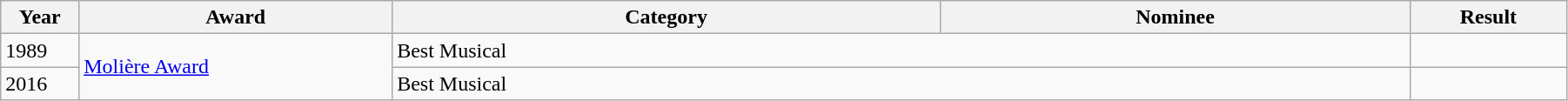<table class="wikitable" style="width:95%;">
<tr>
<th width=5%>Year</th>
<th style="width:20%;">Award</th>
<th style="width:35%;">Category</th>
<th style="width:30%;">Nominee</th>
<th style="width:10%;">Result</th>
</tr>
<tr>
<td>1989</td>
<td rowspan="2"><a href='#'>Molière Award</a></td>
<td colspan="2">Best Musical</td>
<td></td>
</tr>
<tr>
<td>2016</td>
<td colspan="2">Best Musical</td>
<td></td>
</tr>
</table>
